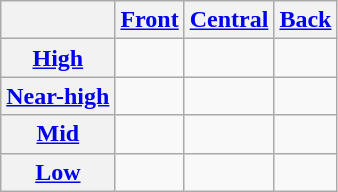<table class="wikitable" style="text-align:center;">
<tr>
<th></th>
<th><a href='#'>Front</a></th>
<th><a href='#'>Central</a></th>
<th><a href='#'>Back</a></th>
</tr>
<tr>
<th><a href='#'>High</a></th>
<td> </td>
<td></td>
<td> </td>
</tr>
<tr>
<th><a href='#'>Near-high</a></th>
<td> </td>
<td></td>
<td> </td>
</tr>
<tr>
<th><a href='#'>Mid</a></th>
<td> </td>
<td></td>
<td> </td>
</tr>
<tr>
<th><a href='#'>Low</a></th>
<td></td>
<td> </td>
<td></td>
</tr>
</table>
